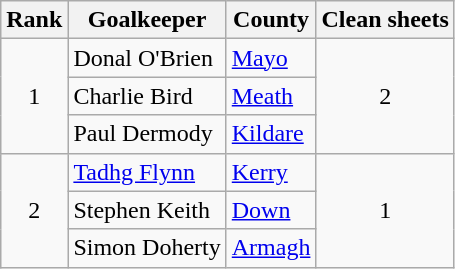<table class="wikitable">
<tr>
<th>Rank</th>
<th>Goalkeeper</th>
<th>County</th>
<th>Clean sheets</th>
</tr>
<tr>
<td rowspan=3 align=center>1</td>
<td>Donal O'Brien</td>
<td><a href='#'>Mayo</a></td>
<td rowspan=3 align=center>2</td>
</tr>
<tr>
<td>Charlie Bird</td>
<td><a href='#'>Meath</a></td>
</tr>
<tr>
<td>Paul Dermody</td>
<td><a href='#'>Kildare</a></td>
</tr>
<tr>
<td rowspan=3 align=center>2</td>
<td><a href='#'>Tadhg Flynn</a></td>
<td><a href='#'>Kerry</a></td>
<td rowspan=3 align=center>1</td>
</tr>
<tr>
<td>Stephen Keith</td>
<td><a href='#'>Down</a></td>
</tr>
<tr>
<td>Simon Doherty</td>
<td><a href='#'>Armagh</a></td>
</tr>
</table>
